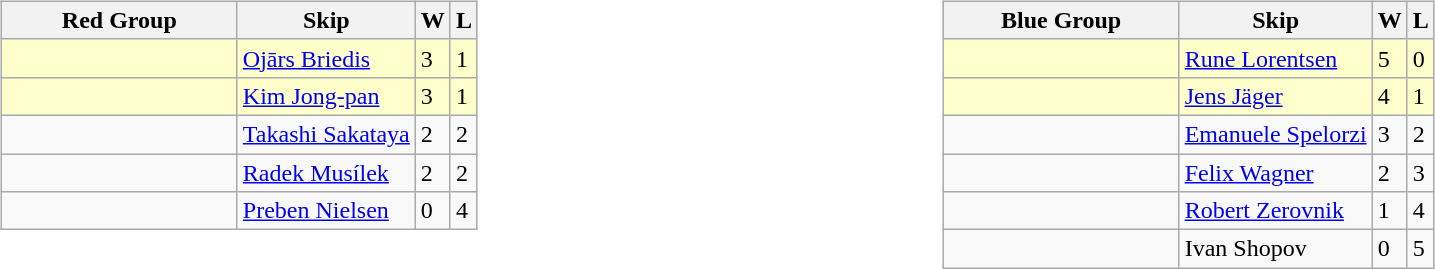<table table>
<tr>
<td valign=top width=10%><br><table class=wikitable>
<tr>
<th width=150>Red Group</th>
<th>Skip</th>
<th>W</th>
<th>L</th>
</tr>
<tr bgcolor=#ffffcc>
<td></td>
<td><a href='#'>Ojārs Briedis</a></td>
<td>3</td>
<td>1</td>
</tr>
<tr bgcolor=#ffffcc>
<td></td>
<td><a href='#'>Kim Jong-pan</a></td>
<td>3</td>
<td>1</td>
</tr>
<tr>
<td></td>
<td><a href='#'>Takashi Sakataya</a></td>
<td>2</td>
<td>2</td>
</tr>
<tr>
<td></td>
<td><a href='#'>Radek Musílek</a></td>
<td>2</td>
<td>2</td>
</tr>
<tr>
<td></td>
<td><a href='#'>Preben Nielsen</a></td>
<td>0</td>
<td>4</td>
</tr>
</table>
</td>
<td valign=top width=10%><br><table class=wikitable>
<tr>
<th width=150>Blue Group</th>
<th>Skip</th>
<th>W</th>
<th>L</th>
</tr>
<tr bgcolor=#ffffcc>
<td></td>
<td><a href='#'>Rune Lorentsen</a></td>
<td>5</td>
<td>0</td>
</tr>
<tr bgcolor=#ffffcc>
<td></td>
<td><a href='#'>Jens Jäger</a></td>
<td>4</td>
<td>1</td>
</tr>
<tr>
<td></td>
<td><a href='#'>Emanuele Spelorzi</a></td>
<td>3</td>
<td>2</td>
</tr>
<tr>
<td></td>
<td><a href='#'>Felix Wagner</a></td>
<td>2</td>
<td>3</td>
</tr>
<tr>
<td></td>
<td><a href='#'>Robert Zerovnik</a></td>
<td>1</td>
<td>4</td>
</tr>
<tr>
<td></td>
<td>Ivan Shopov</td>
<td>0</td>
<td>5</td>
</tr>
</table>
</td>
</tr>
</table>
